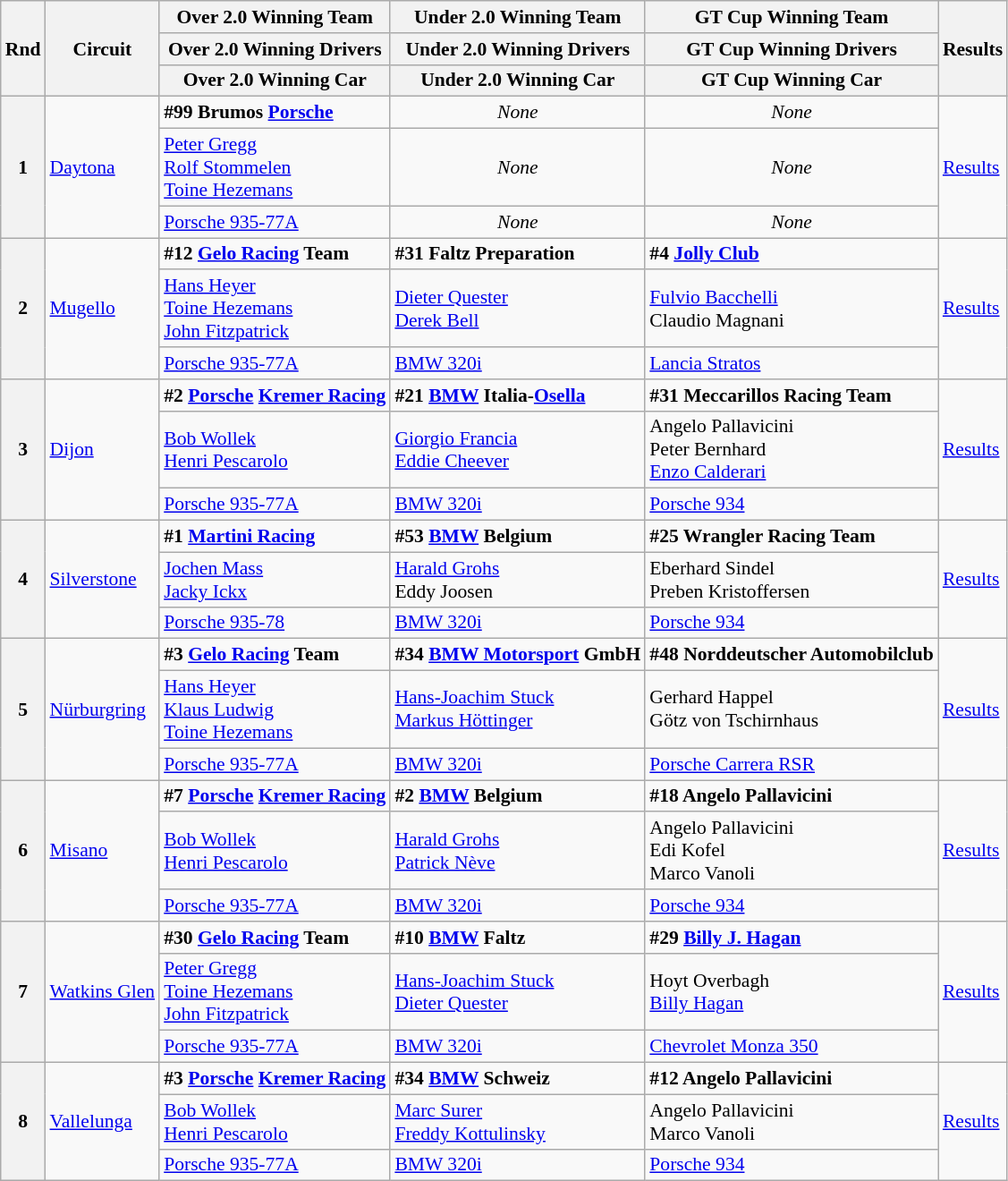<table class="wikitable" style="font-size: 90%;">
<tr>
<th rowspan=3>Rnd</th>
<th rowspan=3>Circuit</th>
<th>Over 2.0 Winning Team</th>
<th>Under 2.0 Winning Team</th>
<th>GT Cup Winning Team</th>
<th rowspan=3>Results</th>
</tr>
<tr>
<th>Over 2.0 Winning Drivers</th>
<th>Under 2.0 Winning Drivers</th>
<th>GT Cup Winning Drivers</th>
</tr>
<tr>
<th>Over 2.0 Winning Car</th>
<th>Under 2.0 Winning Car</th>
<th>GT Cup Winning Car</th>
</tr>
<tr>
<th rowspan=3>1</th>
<td rowspan=3><a href='#'>Daytona</a></td>
<td> <strong>#99 Brumos <a href='#'>Porsche</a></strong></td>
<td align=center><em>None</em></td>
<td align=center><em>None</em></td>
<td rowspan=3><a href='#'>Results</a></td>
</tr>
<tr>
<td> <a href='#'>Peter Gregg</a><br> <a href='#'>Rolf Stommelen</a><br> <a href='#'>Toine Hezemans</a></td>
<td align=center><em>None</em></td>
<td align=center><em>None</em></td>
</tr>
<tr>
<td> <a href='#'>Porsche 935-77A</a></td>
<td align=center><em>None</em></td>
<td align=center><em>None</em></td>
</tr>
<tr>
<th rowspan=3>2</th>
<td rowspan=3><a href='#'>Mugello</a></td>
<td> <strong>#12 <a href='#'>Gelo Racing</a> Team</strong></td>
<td> <strong>#31 Faltz Preparation</strong></td>
<td> <strong>#4 <a href='#'>Jolly Club</a></strong></td>
<td rowspan=3><a href='#'>Results</a></td>
</tr>
<tr>
<td> <a href='#'>Hans Heyer</a><br> <a href='#'>Toine Hezemans</a><br> <a href='#'>John Fitzpatrick</a></td>
<td> <a href='#'>Dieter Quester</a><br> <a href='#'>Derek Bell</a></td>
<td> <a href='#'>Fulvio Bacchelli</a><br> Claudio Magnani</td>
</tr>
<tr>
<td> <a href='#'>Porsche 935-77A</a></td>
<td> <a href='#'>BMW 320i</a></td>
<td> <a href='#'>Lancia Stratos</a></td>
</tr>
<tr>
<th rowspan=3>3</th>
<td rowspan=3><a href='#'>Dijon</a></td>
<td> <strong>#2 <a href='#'>Porsche</a> <a href='#'>Kremer Racing</a></strong></td>
<td> <strong>#21 <a href='#'>BMW</a> Italia-<a href='#'>Osella</a></strong></td>
<td><strong>#31 Meccarillos Racing Team</strong></td>
<td rowspan=3><a href='#'>Results</a></td>
</tr>
<tr>
<td> <a href='#'>Bob Wollek</a><br> <a href='#'>Henri Pescarolo</a></td>
<td> <a href='#'>Giorgio Francia</a><br> <a href='#'>Eddie Cheever</a></td>
<td> Angelo Pallavicini <br>  Peter Bernhard<br>  <a href='#'>Enzo Calderari</a></td>
</tr>
<tr>
<td> <a href='#'>Porsche 935-77A</a></td>
<td> <a href='#'>BMW 320i</a></td>
<td> <a href='#'>Porsche 934</a></td>
</tr>
<tr>
<th rowspan=3>4</th>
<td rowspan=3><a href='#'>Silverstone</a></td>
<td> <strong>#1 <a href='#'>Martini Racing</a></strong></td>
<td> <strong>#53 <a href='#'>BMW</a> Belgium</strong></td>
<td><strong>#25 Wrangler Racing Team</strong></td>
<td rowspan=3><a href='#'>Results</a></td>
</tr>
<tr>
<td> <a href='#'>Jochen Mass</a><br> <a href='#'>Jacky Ickx</a></td>
<td> <a href='#'>Harald Grohs</a><br> Eddy Joosen</td>
<td> Eberhard Sindel<br> Preben Kristoffersen</td>
</tr>
<tr>
<td> <a href='#'>Porsche 935-78</a></td>
<td> <a href='#'>BMW 320i</a></td>
<td> <a href='#'>Porsche 934</a></td>
</tr>
<tr>
<th rowspan=3>5</th>
<td rowspan=3><a href='#'>Nürburgring</a></td>
<td> <strong>#3 <a href='#'>Gelo Racing</a> Team</strong></td>
<td> <strong>#34 <a href='#'>BMW Motorsport</a> GmbH</strong></td>
<td><strong>#48 Norddeutscher Automobilclub</strong></td>
<td rowspan=3><a href='#'>Results</a></td>
</tr>
<tr>
<td> <a href='#'>Hans Heyer</a><br> <a href='#'>Klaus Ludwig</a><br> <a href='#'>Toine Hezemans</a></td>
<td> <a href='#'>Hans-Joachim Stuck</a><br> <a href='#'>Markus Höttinger</a></td>
<td> Gerhard Happel<br> Götz von Tschirnhaus</td>
</tr>
<tr>
<td> <a href='#'>Porsche 935-77A</a></td>
<td> <a href='#'>BMW 320i</a></td>
<td> <a href='#'>Porsche Carrera RSR</a></td>
</tr>
<tr>
<th rowspan=3>6</th>
<td rowspan=3><a href='#'>Misano</a></td>
<td> <strong>#7 <a href='#'>Porsche</a> <a href='#'>Kremer Racing</a></strong></td>
<td> <strong>#2 <a href='#'>BMW</a> Belgium</strong></td>
<td><strong>#18 Angelo Pallavicini</strong></td>
<td rowspan=3><a href='#'>Results</a></td>
</tr>
<tr>
<td> <a href='#'>Bob Wollek</a><br> <a href='#'>Henri Pescarolo</a></td>
<td> <a href='#'>Harald Grohs</a><br> <a href='#'>Patrick Nève</a></td>
<td> Angelo Pallavicini<br> Edi Kofel<br> Marco Vanoli</td>
</tr>
<tr>
<td> <a href='#'>Porsche 935-77A</a></td>
<td> <a href='#'>BMW 320i</a></td>
<td> <a href='#'>Porsche 934</a></td>
</tr>
<tr>
<th rowspan=3>7</th>
<td rowspan=3><a href='#'>Watkins Glen</a></td>
<td> <strong>#30 <a href='#'>Gelo Racing</a> Team</strong></td>
<td> <strong>#10 <a href='#'>BMW</a> Faltz</strong></td>
<td> <strong>#29 <a href='#'>Billy J. Hagan</a></strong></td>
<td rowspan=3><a href='#'>Results</a></td>
</tr>
<tr>
<td> <a href='#'>Peter Gregg</a><br> <a href='#'>Toine Hezemans</a><br> <a href='#'>John Fitzpatrick</a></td>
<td> <a href='#'>Hans-Joachim Stuck</a><br> <a href='#'>Dieter Quester</a></td>
<td> Hoyt Overbagh<br> <a href='#'>Billy Hagan</a></td>
</tr>
<tr>
<td> <a href='#'>Porsche 935-77A</a></td>
<td> <a href='#'>BMW 320i</a></td>
<td> <a href='#'>Chevrolet Monza 350</a></td>
</tr>
<tr>
<th rowspan=3>8</th>
<td rowspan=3><a href='#'>Vallelunga</a></td>
<td> <strong>#3 <a href='#'>Porsche</a> <a href='#'>Kremer Racing</a></strong></td>
<td> <strong>#34 <a href='#'>BMW</a> Schweiz</strong></td>
<td> <strong> #12 Angelo Pallavicini</strong></td>
<td rowspan=3><a href='#'>Results</a></td>
</tr>
<tr>
<td> <a href='#'>Bob Wollek</a><br> <a href='#'>Henri Pescarolo</a></td>
<td> <a href='#'>Marc Surer</a><br> <a href='#'>Freddy Kottulinsky</a></td>
<td> Angelo Pallavicini<br> Marco Vanoli</td>
</tr>
<tr>
<td> <a href='#'>Porsche 935-77A</a></td>
<td> <a href='#'>BMW 320i</a></td>
<td> <a href='#'>Porsche 934</a></td>
</tr>
</table>
